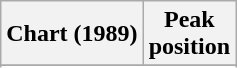<table class="wikitable sortable plainrowheaders" style="text-align:center">
<tr>
<th>Chart (1989)</th>
<th>Peak<br>position</th>
</tr>
<tr>
</tr>
<tr>
</tr>
</table>
